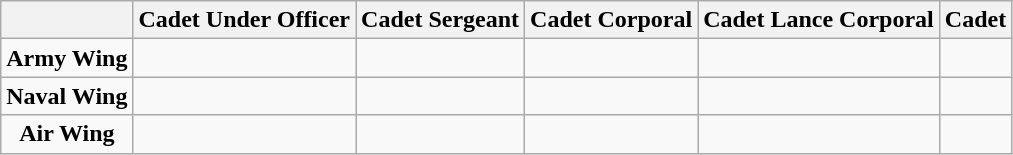<table class="wikitable">
<tr>
<th></th>
<th>Cadet Under Officer</th>
<th>Cadet Sergeant</th>
<th>Cadet Corporal</th>
<th>Cadet Lance Corporal</th>
<th>Cadet</th>
</tr>
<tr style="text-align:center;">
<td><strong>Army Wing</strong></td>
<td></td>
<td></td>
<td></td>
<td></td>
<td></td>
</tr>
<tr style="text-align:center;">
<td><strong>Naval Wing</strong></td>
<td></td>
<td></td>
<td></td>
<td></td>
<td></td>
</tr>
<tr style="text-align:center;">
<td><strong>Air Wing</strong></td>
<td></td>
<td></td>
<td></td>
<td></td>
<td></td>
</tr>
</table>
